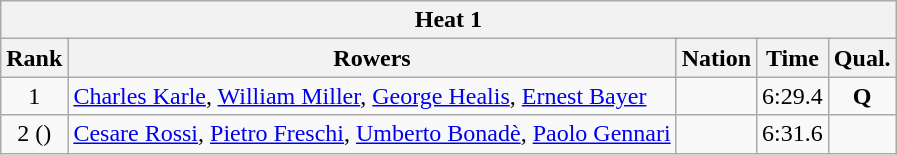<table class="wikitable" style="text-align:center">
<tr>
<th colspan=5 align=center><strong>Heat 1</strong></th>
</tr>
<tr>
<th>Rank</th>
<th>Rowers</th>
<th>Nation</th>
<th>Time</th>
<th>Qual.</th>
</tr>
<tr>
<td>1</td>
<td align=left><a href='#'>Charles Karle</a>, <a href='#'>William Miller</a>, <a href='#'>George Healis</a>, <a href='#'>Ernest Bayer</a></td>
<td align=left></td>
<td>6:29.4</td>
<td><strong>Q</strong></td>
</tr>
<tr>
<td>2 ()</td>
<td align=left><a href='#'>Cesare Rossi</a>, <a href='#'>Pietro Freschi</a>, <a href='#'>Umberto Bonadè</a>, <a href='#'>Paolo Gennari</a></td>
<td align=left></td>
<td>6:31.6</td>
<td></td>
</tr>
</table>
